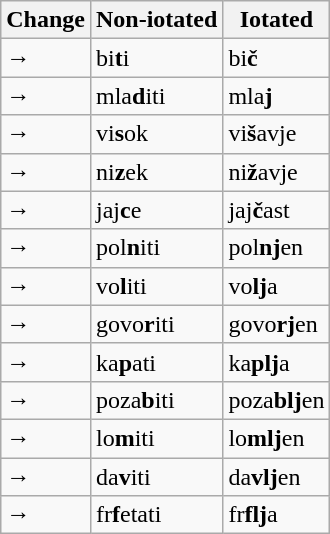<table class="wikitable">
<tr>
<th>Change</th>
<th>Non-iotated</th>
<th>Iotated</th>
</tr>
<tr>
<td> → </td>
<td>bi<strong>t</strong>i</td>
<td>bi<strong>č</strong></td>
</tr>
<tr>
<td> → </td>
<td>mla<strong>d</strong>iti</td>
<td>mla<strong>j</strong></td>
</tr>
<tr>
<td> → </td>
<td>vi<strong>s</strong>ok</td>
<td>vi<strong>š</strong>avje</td>
</tr>
<tr>
<td> → </td>
<td>ni<strong>z</strong>ek</td>
<td>ni<strong>ž</strong>avje</td>
</tr>
<tr>
<td> → </td>
<td>jaj<strong>c</strong>e</td>
<td>jaj<strong>č</strong>ast</td>
</tr>
<tr>
<td> → </td>
<td>pol<strong>n</strong>iti</td>
<td>pol<strong>nj</strong>en</td>
</tr>
<tr>
<td> → </td>
<td>vo<strong>l</strong>iti</td>
<td>vo<strong>lj</strong>a</td>
</tr>
<tr>
<td> → </td>
<td>govo<strong>r</strong>iti</td>
<td>govo<strong>rj</strong>en</td>
</tr>
<tr>
<td> → </td>
<td>ka<strong>p</strong>ati</td>
<td>ka<strong>plj</strong>a</td>
</tr>
<tr>
<td> → </td>
<td>poza<strong>b</strong>iti</td>
<td>poza<strong>blj</strong>en</td>
</tr>
<tr>
<td> → </td>
<td>lo<strong>m</strong>iti</td>
<td>lo<strong>mlj</strong>en</td>
</tr>
<tr>
<td> → </td>
<td>da<strong>v</strong>iti</td>
<td>da<strong>vlj</strong>en</td>
</tr>
<tr>
<td> → </td>
<td>fr<strong>f</strong>etati</td>
<td>fr<strong>flj</strong>a</td>
</tr>
</table>
